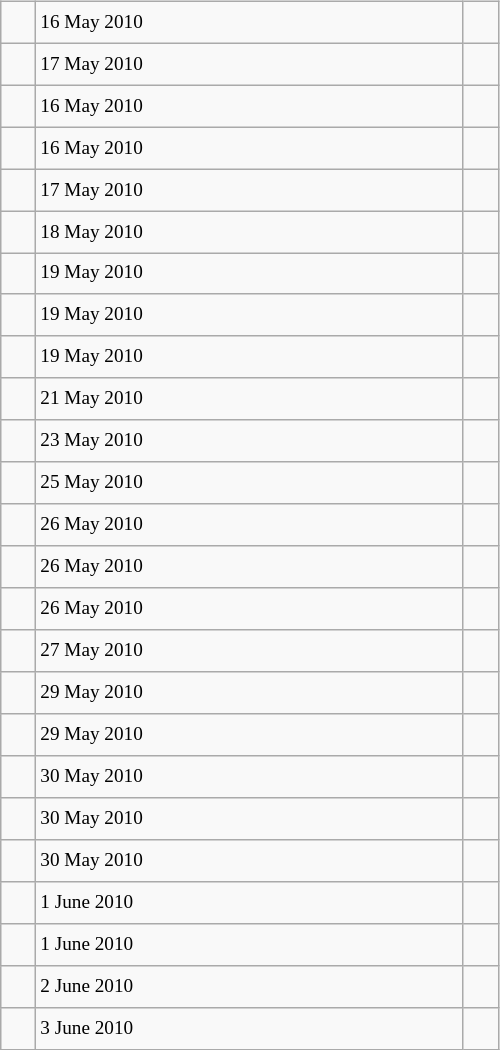<table class="wikitable" style="font-size: 80%; float: left; width: 26em; margin-right: 1em; height: 700px">
<tr>
<td></td>
<td>16 May 2010</td>
<td></td>
</tr>
<tr>
<td></td>
<td>17 May 2010</td>
<td></td>
</tr>
<tr>
<td></td>
<td>16 May 2010</td>
<td></td>
</tr>
<tr>
<td></td>
<td>16 May 2010</td>
<td></td>
</tr>
<tr>
<td></td>
<td>17 May 2010</td>
<td></td>
</tr>
<tr>
<td></td>
<td>18 May 2010</td>
<td></td>
</tr>
<tr>
<td></td>
<td>19 May 2010</td>
<td></td>
</tr>
<tr>
<td></td>
<td>19 May 2010</td>
<td></td>
</tr>
<tr>
<td></td>
<td>19 May 2010</td>
<td></td>
</tr>
<tr>
<td></td>
<td>21 May 2010</td>
<td></td>
</tr>
<tr>
<td></td>
<td>23 May 2010</td>
<td></td>
</tr>
<tr>
<td></td>
<td>25 May 2010</td>
<td></td>
</tr>
<tr>
<td></td>
<td>26 May 2010</td>
<td></td>
</tr>
<tr>
<td></td>
<td>26 May 2010</td>
<td></td>
</tr>
<tr>
<td></td>
<td>26 May 2010</td>
<td></td>
</tr>
<tr>
<td></td>
<td>27 May 2010</td>
<td></td>
</tr>
<tr>
<td></td>
<td>29 May 2010</td>
<td></td>
</tr>
<tr>
<td></td>
<td>29 May 2010</td>
<td></td>
</tr>
<tr>
<td></td>
<td>30 May 2010</td>
<td></td>
</tr>
<tr>
<td></td>
<td>30 May 2010</td>
<td></td>
</tr>
<tr>
<td></td>
<td>30 May 2010</td>
<td></td>
</tr>
<tr>
<td></td>
<td>1 June 2010</td>
<td></td>
</tr>
<tr>
<td></td>
<td>1 June 2010</td>
<td></td>
</tr>
<tr>
<td></td>
<td>2 June 2010</td>
<td></td>
</tr>
<tr>
<td></td>
<td>3 June 2010</td>
<td></td>
</tr>
</table>
